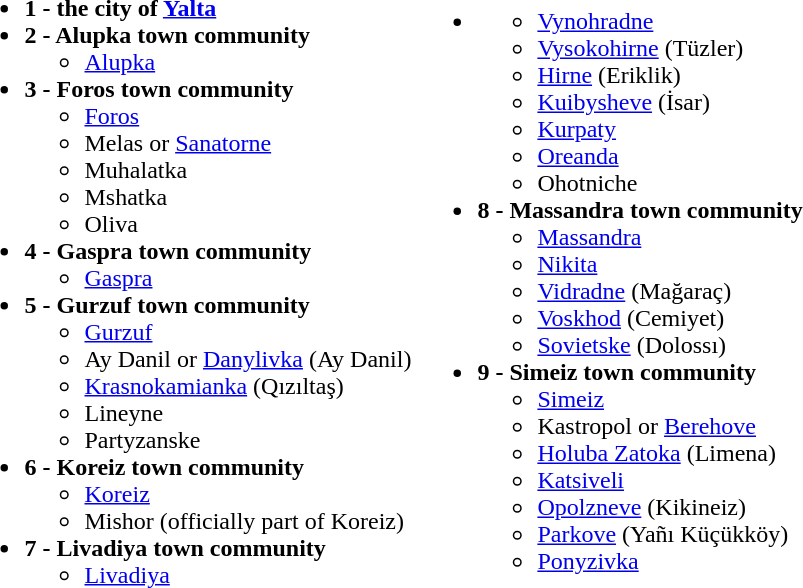<table>
<tr>
<td><br><ul><li><strong>1 - the city of <a href='#'>Yalta</a></strong></li><li><strong>2 - Alupka town community</strong><ul><li><a href='#'>Alupka</a></li></ul></li><li><strong>3 - Foros town community</strong><ul><li><a href='#'>Foros</a></li><li>Melas or <a href='#'>Sanatorne</a></li><li>Muhalatka</li><li>Mshatka</li><li>Oliva</li></ul></li><li><strong>4 - Gaspra town community</strong><ul><li><a href='#'>Gaspra</a></li></ul></li><li><strong>5 - Gurzuf town community</strong><ul><li><a href='#'>Gurzuf</a></li><li>Ay Danil or <a href='#'>Danylivka</a> (Ay Danil)</li><li><a href='#'>Krasnokamianka</a> (Qızıltaş)</li><li>Lineyne</li><li>Partyzanske</li></ul></li><li><strong>6 - Koreiz town community</strong><ul><li><a href='#'>Koreiz</a></li><li>Mishor (officially part of Koreiz)</li></ul></li><li><strong>7 - Livadiya town community</strong><ul><li><a href='#'>Livadiya</a></li></ul></li></ul></td>
<td><br><ul><li><ul><li><a href='#'>Vynohradne</a></li><li><a href='#'>Vysokohirne</a> (Tüzler)</li><li><a href='#'>Hirne</a> (Eriklik)</li><li><a href='#'>Kuibysheve</a> (İsar)</li><li><a href='#'>Kurpaty</a></li><li><a href='#'>Oreanda</a></li><li>Ohotniche</li></ul></li><li><strong>8 - Massandra town community</strong><ul><li><a href='#'>Massandra</a></li><li><a href='#'>Nikita</a></li><li><a href='#'>Vidradne</a> (Mağaraç)</li><li><a href='#'>Voskhod</a> (Cemiyet)</li><li><a href='#'>Sovietske</a> (Dolossı)</li></ul></li><li><strong>9 - Simeiz town community</strong><ul><li><a href='#'>Simeiz</a></li><li>Kastropol or <a href='#'>Berehove</a></li><li><a href='#'>Holuba Zatoka</a> (Limena)</li><li><a href='#'>Katsiveli</a></li><li><a href='#'>Opolzneve</a> (Kikineiz)</li><li><a href='#'>Parkove</a> (Yañı Küçükköy)</li><li><a href='#'>Ponyzivka</a></li></ul></li></ul></td>
</tr>
</table>
